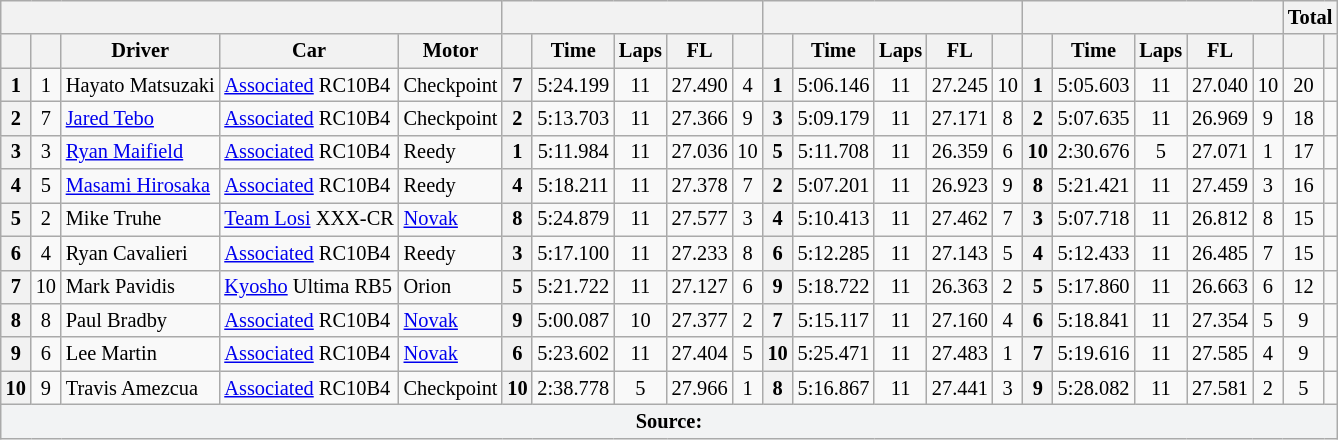<table class="wikitable" style="font-size:85%;">
<tr>
<th colspan="5"></th>
<th colspan="5" style="text-align:center;"></th>
<th colspan="5" style="text-align:center;"></th>
<th colspan="5" style="text-align:center;"></th>
<th colspan="2" style="text-align:center;">Total</th>
</tr>
<tr>
<th style="text-align:center;"></th>
<th style="text-align:center;"></th>
<th style="text-align:center;">Driver</th>
<th style="text-align:center;">Car</th>
<th style="text-align:center;">Motor</th>
<th style="text-align:center;"></th>
<th style="text-align:center;">Time</th>
<th style="text-align:center;">Laps</th>
<th style="text-align:center;">FL</th>
<th style="text-align:center;"></th>
<th style="text-align:center;"></th>
<th style="text-align:center;">Time</th>
<th style="text-align:center;">Laps</th>
<th style="text-align:center;">FL</th>
<th style="text-align:center;"></th>
<th style="text-align:center;"></th>
<th style="text-align:center;">Time</th>
<th style="text-align:center;">Laps</th>
<th style="text-align:center;">FL</th>
<th style="text-align:center;"></th>
<th style="text-align:center;"></th>
<th style="text-align:center;"></th>
</tr>
<tr>
<th style="text-align:center;">1</th>
<td style="text-align:center;">1</td>
<td> Hayato Matsuzaki</td>
<td><a href='#'>Associated</a> RC10B4</td>
<td>Checkpoint</td>
<th style="text-align:center;">7</th>
<td style="text-align:center;">5:24.199</td>
<td style="text-align:center;">11</td>
<td style="text-align:center;">27.490</td>
<td style="text-align:center;">4</td>
<th style="text-align:center;">1</th>
<td style="text-align:center;">5:06.146</td>
<td style="text-align:center;">11</td>
<td style="text-align:center;">27.245</td>
<td style="text-align:center;">10</td>
<th style="text-align:center;">1</th>
<td style="text-align:center;">5:05.603</td>
<td style="text-align:center;">11</td>
<td style="text-align:center;">27.040</td>
<td style="text-align:center;">10</td>
<td style="text-align:center;">20</td>
<td style="text-align:center;"></td>
</tr>
<tr>
<th style="text-align:center;">2</th>
<td style="text-align:center;">7</td>
<td> <a href='#'>Jared Tebo</a></td>
<td><a href='#'>Associated</a> RC10B4</td>
<td>Checkpoint</td>
<th style="text-align:center;">2</th>
<td style="text-align:center;">5:13.703</td>
<td style="text-align:center;">11</td>
<td style="text-align:center;">27.366</td>
<td style="text-align:center;">9</td>
<th style="text-align:center;">3</th>
<td style="text-align:center;">5:09.179</td>
<td style="text-align:center;">11</td>
<td style="text-align:center;">27.171</td>
<td style="text-align:center;">8</td>
<th style="text-align:center;">2</th>
<td style="text-align:center;">5:07.635</td>
<td style="text-align:center;">11</td>
<td style="text-align:center;">26.969</td>
<td style="text-align:center;">9</td>
<td style="text-align:center;">18</td>
<td style="text-align:center;"></td>
</tr>
<tr>
<th style="text-align:center;">3</th>
<td style="text-align:center;">3</td>
<td> <a href='#'>Ryan Maifield</a></td>
<td><a href='#'>Associated</a> RC10B4</td>
<td>Reedy</td>
<th style="text-align:center;">1</th>
<td style="text-align:center;">5:11.984</td>
<td style="text-align:center;">11</td>
<td style="text-align:center;">27.036</td>
<td style="text-align:center;">10</td>
<th style="text-align:center;">5</th>
<td style="text-align:center;">5:11.708</td>
<td style="text-align:center;">11</td>
<td style="text-align:center;">26.359</td>
<td style="text-align:center;">6</td>
<th style="text-align:center;">10</th>
<td style="text-align:center;">2:30.676</td>
<td style="text-align:center;">5</td>
<td style="text-align:center;">27.071</td>
<td style="text-align:center;">1</td>
<td style="text-align:center;">17</td>
<td style="text-align:center;"></td>
</tr>
<tr>
<th style="text-align:center;">4</th>
<td style="text-align:center;">5</td>
<td> <a href='#'>Masami Hirosaka</a></td>
<td><a href='#'>Associated</a> RC10B4</td>
<td>Reedy</td>
<th style="text-align:center;">4</th>
<td style="text-align:center;">5:18.211</td>
<td style="text-align:center;">11</td>
<td style="text-align:center;">27.378</td>
<td style="text-align:center;">7</td>
<th style="text-align:center;">2</th>
<td style="text-align:center;">5:07.201</td>
<td style="text-align:center;">11</td>
<td style="text-align:center;">26.923</td>
<td style="text-align:center;">9</td>
<th style="text-align:center;">8</th>
<td style="text-align:center;">5:21.421</td>
<td style="text-align:center;">11</td>
<td style="text-align:center;">27.459</td>
<td style="text-align:center;">3</td>
<td style="text-align:center;">16</td>
<td style="text-align:center;"></td>
</tr>
<tr>
<th style="text-align:center;">5</th>
<td style="text-align:center;">2</td>
<td> Mike Truhe</td>
<td><a href='#'>Team Losi</a> XXX-CR</td>
<td><a href='#'>Novak</a></td>
<th style="text-align:center;">8</th>
<td style="text-align:center;">5:24.879</td>
<td style="text-align:center;">11</td>
<td style="text-align:center;">27.577</td>
<td style="text-align:center;">3</td>
<th style="text-align:center;">4</th>
<td style="text-align:center;">5:10.413</td>
<td style="text-align:center;">11</td>
<td style="text-align:center;">27.462</td>
<td style="text-align:center;">7</td>
<th style="text-align:center;">3</th>
<td style="text-align:center;">5:07.718</td>
<td style="text-align:center;">11</td>
<td style="text-align:center;">26.812</td>
<td style="text-align:center;">8</td>
<td style="text-align:center;">15</td>
<td style="text-align:center;"></td>
</tr>
<tr>
<th style="text-align:center;">6</th>
<td style="text-align:center;">4</td>
<td> Ryan Cavalieri</td>
<td><a href='#'>Associated</a> RC10B4</td>
<td>Reedy</td>
<th style="text-align:center;">3</th>
<td style="text-align:center;">5:17.100</td>
<td style="text-align:center;">11</td>
<td style="text-align:center;">27.233</td>
<td style="text-align:center;">8</td>
<th style="text-align:center;">6</th>
<td style="text-align:center;">5:12.285</td>
<td style="text-align:center;">11</td>
<td style="text-align:center;">27.143</td>
<td style="text-align:center;">5</td>
<th style="text-align:center;">4</th>
<td style="text-align:center;">5:12.433</td>
<td style="text-align:center;">11</td>
<td style="text-align:center;">26.485</td>
<td style="text-align:center;">7</td>
<td style="text-align:center;">15</td>
<td style="text-align:center;"></td>
</tr>
<tr>
<th style="text-align:center;">7</th>
<td style="text-align:center;">10</td>
<td> Mark Pavidis</td>
<td><a href='#'>Kyosho</a> Ultima RB5</td>
<td>Orion</td>
<th style="text-align:center;">5</th>
<td style="text-align:center;">5:21.722</td>
<td style="text-align:center;">11</td>
<td style="text-align:center;">27.127</td>
<td style="text-align:center;">6</td>
<th style="text-align:center;">9</th>
<td style="text-align:center;">5:18.722</td>
<td style="text-align:center;">11</td>
<td style="text-align:center;">26.363</td>
<td style="text-align:center;">2</td>
<th style="text-align:center;">5</th>
<td style="text-align:center;">5:17.860</td>
<td style="text-align:center;">11</td>
<td style="text-align:center;">26.663</td>
<td style="text-align:center;">6</td>
<td style="text-align:center;">12</td>
<td style="text-align:center;"></td>
</tr>
<tr>
<th style="text-align:center;">8</th>
<td style="text-align:center;">8</td>
<td> Paul Bradby</td>
<td><a href='#'>Associated</a> RC10B4</td>
<td><a href='#'>Novak</a></td>
<th style="text-align:center;">9</th>
<td style="text-align:center;">5:00.087</td>
<td style="text-align:center;">10</td>
<td style="text-align:center;">27.377</td>
<td style="text-align:center;">2</td>
<th style="text-align:center;">7</th>
<td style="text-align:center;">5:15.117</td>
<td style="text-align:center;">11</td>
<td style="text-align:center;">27.160</td>
<td style="text-align:center;">4</td>
<th style="text-align:center;">6</th>
<td style="text-align:center;">5:18.841</td>
<td style="text-align:center;">11</td>
<td style="text-align:center;">27.354</td>
<td style="text-align:center;">5</td>
<td style="text-align:center;">9</td>
<td style="text-align:center;"></td>
</tr>
<tr>
<th style="text-align:center;">9</th>
<td style="text-align:center;">6</td>
<td> Lee Martin</td>
<td><a href='#'>Associated</a> RC10B4</td>
<td><a href='#'>Novak</a></td>
<th style="text-align:center;">6</th>
<td style="text-align:center;">5:23.602</td>
<td style="text-align:center;">11</td>
<td style="text-align:center;">27.404</td>
<td style="text-align:center;">5</td>
<th style="text-align:center;">10</th>
<td style="text-align:center;">5:25.471</td>
<td style="text-align:center;">11</td>
<td style="text-align:center;">27.483</td>
<td style="text-align:center;">1</td>
<th style="text-align:center;">7</th>
<td style="text-align:center;">5:19.616</td>
<td style="text-align:center;">11</td>
<td style="text-align:center;">27.585</td>
<td style="text-align:center;">4</td>
<td style="text-align:center;">9</td>
<td style="text-align:center;"></td>
</tr>
<tr>
<th style="text-align:center;">10</th>
<td style="text-align:center;">9</td>
<td> Travis Amezcua</td>
<td><a href='#'>Associated</a> RC10B4</td>
<td>Checkpoint</td>
<th style="text-align:center;">10</th>
<td style="text-align:center;">2:38.778</td>
<td style="text-align:center;">5</td>
<td style="text-align:center;">27.966</td>
<td style="text-align:center;">1</td>
<th style="text-align:center;">8</th>
<td style="text-align:center;">5:16.867</td>
<td style="text-align:center;">11</td>
<td style="text-align:center;">27.441</td>
<td style="text-align:center;">3</td>
<th style="text-align:center;">9</th>
<td style="text-align:center;">5:28.082</td>
<td style="text-align:center;">11</td>
<td style="text-align:center;">27.581</td>
<td style="text-align:center;">2</td>
<td style="text-align:center;">5</td>
<td style="text-align:center;"></td>
</tr>
<tr>
<th style="background:#f2f3f4;" colspan="22">Source:</th>
</tr>
</table>
